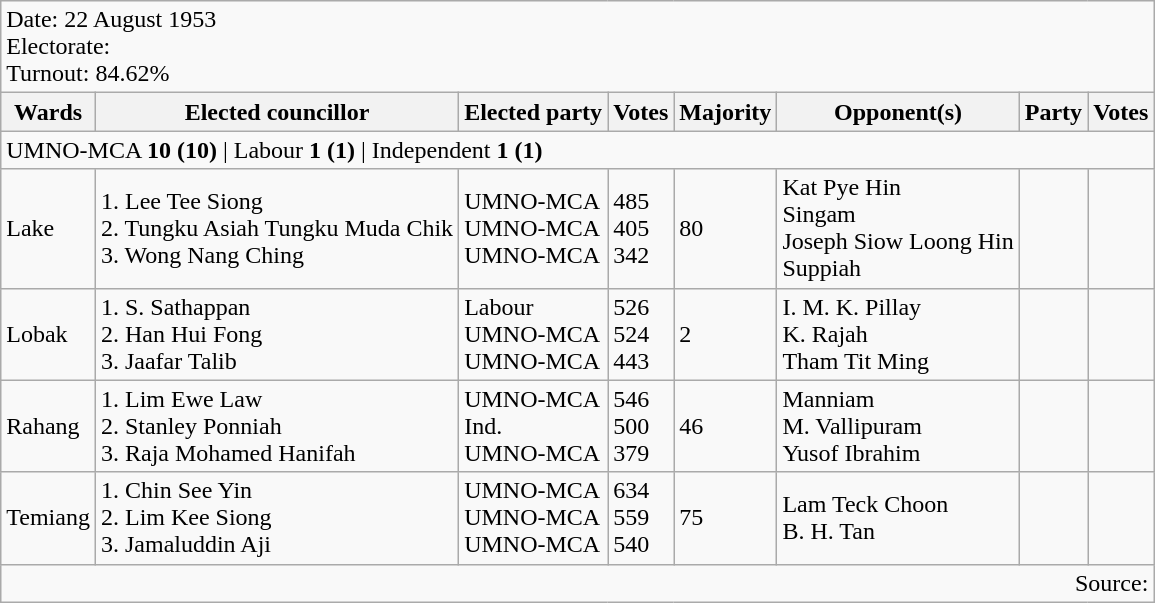<table class=wikitable>
<tr>
<td colspan=10>Date: 22 August 1953<br>Electorate: <br>Turnout: 84.62%</td>
</tr>
<tr>
<th>Wards</th>
<th>Elected councillor</th>
<th>Elected party</th>
<th>Votes</th>
<th>Majority</th>
<th>Opponent(s)</th>
<th>Party</th>
<th>Votes</th>
</tr>
<tr>
<td colspan=10>UMNO-MCA <strong>10 (10)</strong> | Labour <strong>1 (1)</strong> | Independent <strong>1 (1)</strong> </td>
</tr>
<tr>
<td>Lake</td>
<td>1. Lee Tee Siong<br>2. Tungku Asiah Tungku Muda Chik<br>3. Wong Nang Ching</td>
<td>UMNO-MCA<br>UMNO-MCA<br>UMNO-MCA</td>
<td>485<br>405<br>342</td>
<td>80</td>
<td>Kat Pye Hin<br>Singam<br>Joseph Siow Loong Hin<br>Suppiah</td>
<td></td>
<td></td>
</tr>
<tr>
<td>Lobak</td>
<td>1. S. Sathappan<br>2. Han Hui Fong<br>3. Jaafar Talib</td>
<td>Labour<br>UMNO-MCA<br>UMNO-MCA</td>
<td>526<br>524<br>443</td>
<td>2</td>
<td>I. M. K. Pillay<br>K. Rajah<br>Tham Tit Ming</td>
<td></td>
<td></td>
</tr>
<tr>
<td>Rahang</td>
<td>1. Lim Ewe Law<br>2. Stanley Ponniah<br>3. Raja Mohamed Hanifah</td>
<td>UMNO-MCA<br>Ind.<br>UMNO-MCA</td>
<td>546<br>500<br>379</td>
<td>46</td>
<td>Manniam<br>M. Vallipuram<br>Yusof Ibrahim</td>
<td></td>
<td></td>
</tr>
<tr>
<td>Temiang</td>
<td>1. Chin See Yin<br>2. Lim Kee Siong<br>3. Jamaluddin Aji</td>
<td>UMNO-MCA<br>UMNO-MCA<br>UMNO-MCA</td>
<td>634<br>559<br>540</td>
<td>75</td>
<td>Lam Teck Choon<br>B. H. Tan</td>
<td></td>
<td></td>
</tr>
<tr>
<td colspan=10 align=right>Source: </td>
</tr>
</table>
